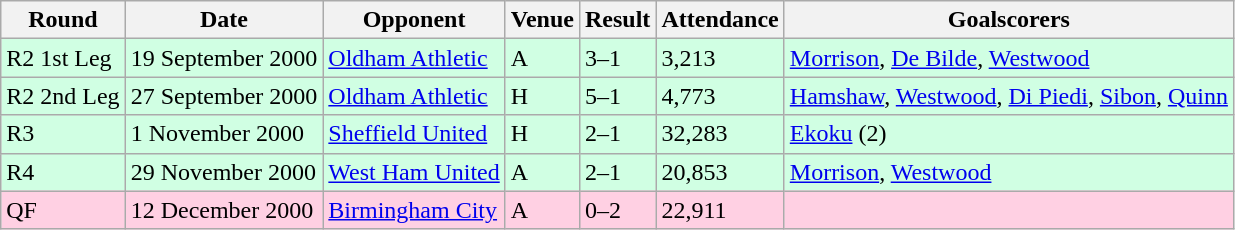<table class="wikitable">
<tr>
<th>Round</th>
<th>Date</th>
<th>Opponent</th>
<th>Venue</th>
<th>Result</th>
<th>Attendance</th>
<th>Goalscorers</th>
</tr>
<tr style="background-color: #d0ffe3;">
<td>R2 1st Leg</td>
<td>19 September 2000</td>
<td><a href='#'>Oldham Athletic</a></td>
<td>A</td>
<td>3–1</td>
<td>3,213</td>
<td><a href='#'>Morrison</a>, <a href='#'>De Bilde</a>, <a href='#'>Westwood</a></td>
</tr>
<tr style="background-color: #d0ffe3;">
<td>R2 2nd Leg</td>
<td>27 September 2000</td>
<td><a href='#'>Oldham Athletic</a></td>
<td>H</td>
<td>5–1</td>
<td>4,773</td>
<td><a href='#'>Hamshaw</a>, <a href='#'>Westwood</a>, <a href='#'>Di Piedi</a>, <a href='#'>Sibon</a>, <a href='#'>Quinn</a></td>
</tr>
<tr style="background-color: #d0ffe3;">
<td>R3</td>
<td>1 November 2000</td>
<td><a href='#'>Sheffield United</a></td>
<td>H</td>
<td>2–1</td>
<td>32,283</td>
<td><a href='#'>Ekoku</a> (2)</td>
</tr>
<tr style="background-color: #d0ffe3;">
<td>R4</td>
<td>29 November 2000</td>
<td><a href='#'>West Ham United</a></td>
<td>A</td>
<td>2–1</td>
<td>20,853</td>
<td><a href='#'>Morrison</a>, <a href='#'>Westwood</a></td>
</tr>
<tr style="background-color: #ffd0e3;">
<td>QF</td>
<td>12 December 2000</td>
<td><a href='#'>Birmingham City</a></td>
<td>A</td>
<td>0–2</td>
<td>22,911</td>
<td></td>
</tr>
</table>
